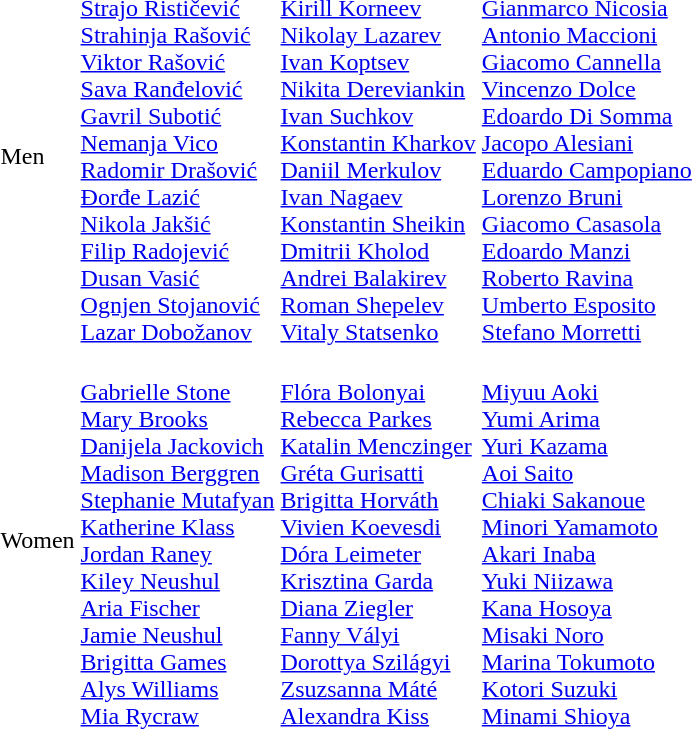<table>
<tr>
<td>Men<br></td>
<td><br><a href='#'>Strajo Rističević</a><br> <a href='#'>Strahinja Rašović</a><br><a href='#'>Viktor Rašović</a><br> <a href='#'>Sava Ranđelović</a><br> <a href='#'>Gavril Subotić</a><br> <a href='#'>Nemanja Vico</a><br> <a href='#'>Radomir Drašović</a><br> <a href='#'>Đorđe Lazić</a><br> <a href='#'>Nikola Jakšić</a><br> <a href='#'>Filip Radojević</a><br> <a href='#'>Dusan Vasić</a><br> <a href='#'>Ognjen Stojanović</a><br> <a href='#'>Lazar Dobožanov</a></td>
<td><br><a href='#'>Kirill Korneev</a><br> <a href='#'>Nikolay Lazarev</a><br><a href='#'>Ivan Koptsev</a><br> <a href='#'>Nikita Dereviankin</a><br> <a href='#'>Ivan Suchkov</a><br> <a href='#'>Konstantin Kharkov</a><br> <a href='#'>Daniil Merkulov</a><br> <a href='#'>Ivan Nagaev</a><br> <a href='#'>Konstantin Sheikin</a><br> <a href='#'>Dmitrii Kholod</a><br> <a href='#'>Andrei Balakirev</a><br> <a href='#'>Roman Shepelev</a><br> <a href='#'>Vitaly Statsenko</a></td>
<td><br><a href='#'>Gianmarco Nicosia</a><br> <a href='#'>Antonio Maccioni</a><br><a href='#'>Giacomo Cannella</a><br> <a href='#'>Vincenzo Dolce</a><br> <a href='#'>Edoardo Di Somma</a><br> <a href='#'>Jacopo Alesiani</a><br> <a href='#'>Eduardo Campopiano</a><br> <a href='#'>Lorenzo Bruni</a><br> <a href='#'>Giacomo Casasola</a><br> <a href='#'>Edoardo Manzi</a><br> <a href='#'>Roberto Ravina</a><br> <a href='#'>Umberto Esposito</a><br> <a href='#'>Stefano Morretti</a></td>
</tr>
<tr>
<td>Women<br></td>
<td><br><a href='#'>Gabrielle Stone</a><br> <a href='#'>Mary Brooks</a><br><a href='#'>Danijela Jackovich</a><br> <a href='#'>Madison Berggren</a><br> <a href='#'>Stephanie Mutafyan</a><br> <a href='#'>Katherine Klass</a><br> <a href='#'>Jordan Raney</a><br> <a href='#'>Kiley Neushul</a><br> <a href='#'>Aria Fischer</a><br> <a href='#'>Jamie Neushul</a><br> <a href='#'>Brigitta Games</a><br> <a href='#'>Alys Williams</a><br> <a href='#'>Mia Rycraw</a></td>
<td><br><a href='#'>Flóra Bolonyai</a><br> <a href='#'>Rebecca Parkes</a><br><a href='#'>Katalin Menczinger</a><br> <a href='#'>Gréta Gurisatti</a><br> <a href='#'>Brigitta Horváth</a><br> <a href='#'>Vivien Koevesdi</a><br> <a href='#'>Dóra Leimeter</a><br> <a href='#'>Krisztina Garda</a><br> <a href='#'>Diana Ziegler</a><br> <a href='#'>Fanny Vályi</a><br> <a href='#'>Dorottya Szilágyi</a><br> <a href='#'>Zsuzsanna Máté</a><br> <a href='#'>Alexandra Kiss</a></td>
<td><br><a href='#'>Miyuu Aoki</a><br> <a href='#'>Yumi Arima</a><br><a href='#'>Yuri Kazama</a><br> <a href='#'>Aoi Saito</a><br> <a href='#'>Chiaki Sakanoue</a><br> <a href='#'>Minori Yamamoto</a><br> <a href='#'>Akari Inaba</a><br> <a href='#'>Yuki Niizawa</a><br> <a href='#'>Kana Hosoya</a><br> <a href='#'>Misaki Noro</a><br> <a href='#'>Marina Tokumoto</a><br> <a href='#'>Kotori Suzuki</a><br> <a href='#'>Minami Shioya</a></td>
</tr>
</table>
